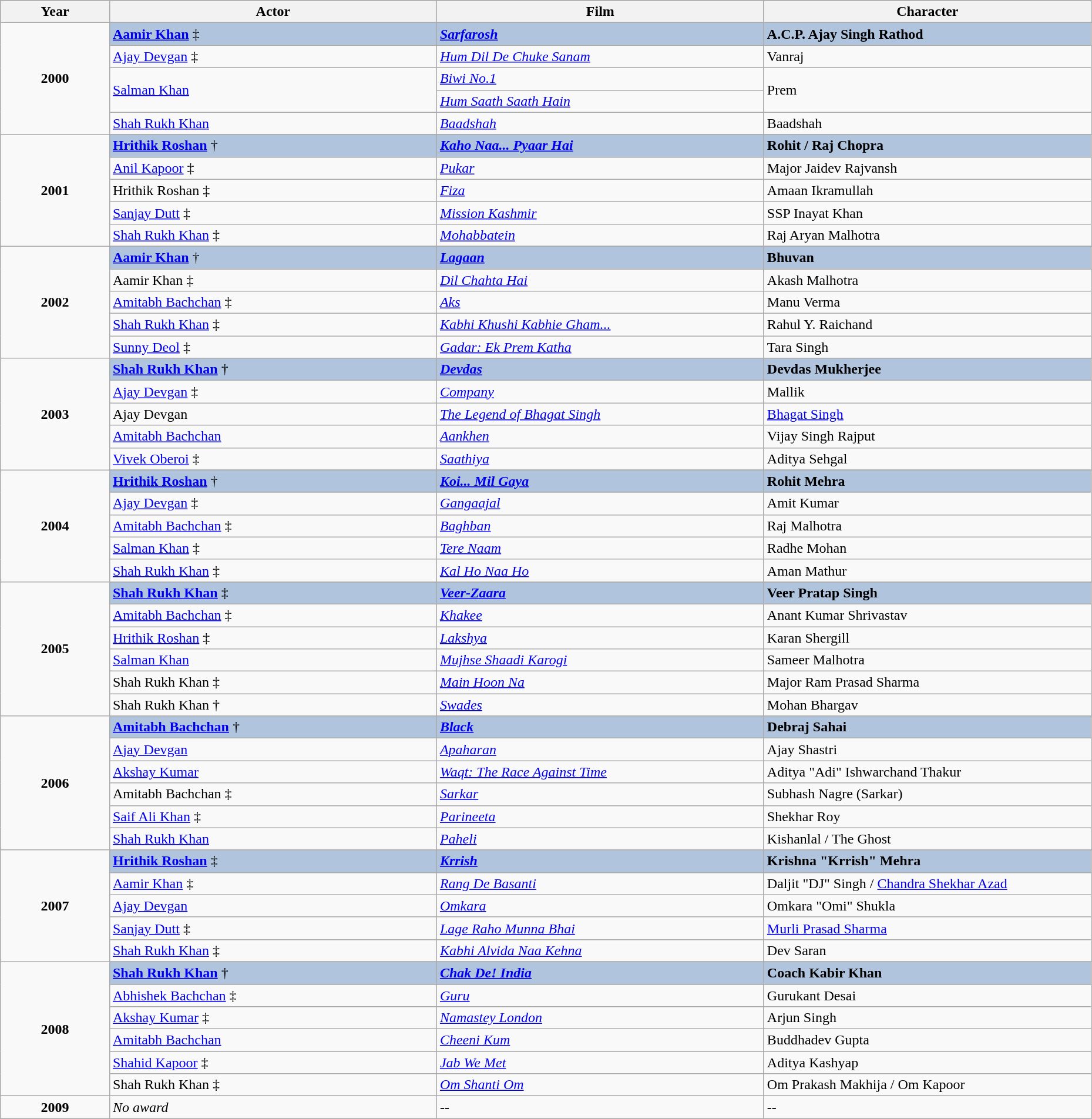<table class="wikitable" style="width:98%;">
<tr style="background:#bebebe;">
<th style="width:10%;">Year</th>
<th style="width:30%;">Actor</th>
<th style="width:30%;">Film</th>
<th style="width:30%;">Character</th>
</tr>
<tr>
<td rowspan=6 style="text-align:center"><strong>2000</strong></td>
</tr>
<tr style="background:#B0C4DE;">
<td><strong><a href='#'>Aamir Khan</a></strong> ‡</td>
<td><strong><em><a href='#'>Sarfarosh</a></em></strong></td>
<td><strong>A.C.P. Ajay Singh Rathod</strong></td>
</tr>
<tr>
<td><a href='#'>Ajay Devgan</a> ‡</td>
<td><em><a href='#'>Hum Dil De Chuke Sanam</a></em></td>
<td>Vanraj</td>
</tr>
<tr>
<td rowspan="2"><a href='#'>Salman Khan</a></td>
<td><em><a href='#'>Biwi No.1</a></em></td>
<td rowspan="2">Prem</td>
</tr>
<tr>
<td><em><a href='#'>Hum Saath Saath Hain</a></em></td>
</tr>
<tr>
<td><a href='#'>Shah Rukh Khan</a></td>
<td><em><a href='#'>Baadshah</a></em></td>
<td>Baadshah</td>
</tr>
<tr>
<td rowspan=6 style="text-align:center"><strong>2001</strong></td>
</tr>
<tr style="background:#B0C4DE;">
<td><strong><a href='#'>Hrithik Roshan</a></strong> †</td>
<td><strong><em><a href='#'>Kaho Naa... Pyaar Hai</a></em></strong></td>
<td><strong>Rohit / Raj Chopra</strong></td>
</tr>
<tr>
<td><a href='#'>Anil Kapoor</a> ‡</td>
<td><em><a href='#'>Pukar</a></em></td>
<td>Major Jaidev Rajvansh</td>
</tr>
<tr>
<td>Hrithik Roshan ‡</td>
<td><em><a href='#'>Fiza</a></em></td>
<td>Amaan Ikramullah</td>
</tr>
<tr>
<td><a href='#'>Sanjay Dutt</a> ‡</td>
<td><em><a href='#'>Mission Kashmir</a></em></td>
<td>SSP Inayat Khan</td>
</tr>
<tr>
<td><a href='#'>Shah Rukh Khan</a> ‡</td>
<td><em><a href='#'>Mohabbatein</a></em></td>
<td>Raj Aryan Malhotra</td>
</tr>
<tr>
<td rowspan=6 style="text-align:center"><strong>2002</strong></td>
</tr>
<tr style="background:#B0C4DE;">
<td><strong><a href='#'>Aamir Khan</a></strong> †</td>
<td><strong><em><a href='#'>Lagaan</a></em></strong></td>
<td><strong>Bhuvan</strong></td>
</tr>
<tr>
<td>Aamir Khan ‡</td>
<td><em><a href='#'>Dil Chahta Hai</a></em></td>
<td>Akash Malhotra</td>
</tr>
<tr>
<td><a href='#'>Amitabh Bachchan</a> ‡</td>
<td><em><a href='#'>Aks</a></em></td>
<td>Manu Verma</td>
</tr>
<tr>
<td><a href='#'>Shah Rukh Khan</a> ‡</td>
<td><em><a href='#'>Kabhi Khushi Kabhie Gham...</a></em></td>
<td>Rahul Y. Raichand</td>
</tr>
<tr>
<td><a href='#'>Sunny Deol</a> ‡</td>
<td><em><a href='#'>Gadar: Ek Prem Katha</a></em></td>
<td>Tara Singh</td>
</tr>
<tr>
<td rowspan=6 style="text-align:center"><strong>2003</strong></td>
</tr>
<tr style="background:#B0C4DE;">
<td><strong><a href='#'>Shah Rukh Khan</a></strong> †</td>
<td><strong><em><a href='#'>Devdas</a></em></strong></td>
<td><strong>Devdas Mukherjee</strong></td>
</tr>
<tr>
<td><a href='#'>Ajay Devgan</a> ‡</td>
<td><em><a href='#'>Company</a></em></td>
<td>Mallik</td>
</tr>
<tr>
<td>Ajay Devgan</td>
<td><em><a href='#'>The Legend of Bhagat Singh</a></em></td>
<td><a href='#'>Bhagat Singh</a></td>
</tr>
<tr>
<td><a href='#'>Amitabh Bachchan</a></td>
<td><em><a href='#'>Aankhen</a></em></td>
<td>Vijay Singh Rajput</td>
</tr>
<tr>
<td><a href='#'>Vivek Oberoi</a> ‡</td>
<td><em><a href='#'>Saathiya</a></em></td>
<td>Aditya Sehgal</td>
</tr>
<tr>
<td rowspan=6 style="text-align:center"><strong>2004</strong></td>
</tr>
<tr style="background:#B0C4DE;">
<td><strong><a href='#'>Hrithik Roshan</a></strong> †</td>
<td><strong><em><a href='#'>Koi... Mil Gaya</a></em></strong></td>
<td><strong>Rohit Mehra</strong></td>
</tr>
<tr>
<td><a href='#'>Ajay Devgan</a> ‡</td>
<td><em><a href='#'>Gangaajal</a></em></td>
<td>Amit Kumar</td>
</tr>
<tr>
<td><a href='#'>Amitabh Bachchan</a> ‡</td>
<td><em><a href='#'>Baghban</a></em></td>
<td>Raj Malhotra</td>
</tr>
<tr>
<td><a href='#'>Salman Khan</a> ‡</td>
<td><em><a href='#'>Tere Naam</a></em></td>
<td>Radhe Mohan</td>
</tr>
<tr>
<td><a href='#'>Shah Rukh Khan</a> ‡</td>
<td><em><a href='#'>Kal Ho Naa Ho</a></em></td>
<td>Aman Mathur</td>
</tr>
<tr>
<td rowspan=7 style="text-align:center"><strong>2005</strong></td>
</tr>
<tr style="background:#B0C4DE;">
<td><strong><a href='#'>Shah Rukh Khan</a></strong> ‡</td>
<td><strong><em><a href='#'>Veer-Zaara</a></em></strong></td>
<td><strong>Veer Pratap Singh</strong></td>
</tr>
<tr>
<td><a href='#'>Amitabh Bachchan</a> ‡</td>
<td><em><a href='#'>Khakee</a></em></td>
<td>Anant Kumar Shrivastav</td>
</tr>
<tr>
<td><a href='#'>Hrithik Roshan</a> ‡</td>
<td><em><a href='#'>Lakshya</a></em></td>
<td>Karan Shergill</td>
</tr>
<tr>
<td><a href='#'>Salman Khan</a></td>
<td><em><a href='#'>Mujhse Shaadi Karogi</a></em></td>
<td>Sameer Malhotra</td>
</tr>
<tr>
<td>Shah Rukh Khan ‡</td>
<td><em><a href='#'>Main Hoon Na</a></em></td>
<td>Major Ram Prasad Sharma</td>
</tr>
<tr>
<td>Shah Rukh Khan †</td>
<td><em><a href='#'>Swades</a></em></td>
<td>Mohan Bhargav</td>
</tr>
<tr>
<td rowspan=7 style="text-align:center"><strong>2006</strong></td>
</tr>
<tr style="background:#B0C4DE;">
<td><strong><a href='#'>Amitabh Bachchan</a></strong> †</td>
<td><strong><em><a href='#'>Black</a></em></strong></td>
<td><strong>Debraj Sahai</strong></td>
</tr>
<tr>
<td><a href='#'>Ajay Devgan</a></td>
<td><em><a href='#'>Apaharan</a></em></td>
<td>Ajay Shastri</td>
</tr>
<tr>
<td><a href='#'>Akshay Kumar</a></td>
<td><em><a href='#'>Waqt: The Race Against Time</a></em></td>
<td>Aditya "Adi" Ishwarchand Thakur</td>
</tr>
<tr>
<td>Amitabh Bachchan ‡</td>
<td><em><a href='#'>Sarkar</a></em></td>
<td>Subhash Nagre (Sarkar)</td>
</tr>
<tr>
<td><a href='#'>Saif Ali Khan</a> ‡</td>
<td><em><a href='#'>Parineeta</a></em></td>
<td>Shekhar Roy</td>
</tr>
<tr>
<td><a href='#'>Shah Rukh Khan</a></td>
<td><em><a href='#'>Paheli</a></em></td>
<td>Kishanlal / The Ghost</td>
</tr>
<tr>
<td rowspan=6 style="text-align:center"><strong>2007</strong></td>
</tr>
<tr style="background:#B0C4DE;">
<td><strong><a href='#'>Hrithik Roshan</a></strong> ‡</td>
<td><strong><em><a href='#'>Krrish</a></em></strong></td>
<td><strong>Krishna "Krrish" Mehra</strong></td>
</tr>
<tr>
<td><a href='#'>Aamir Khan</a> ‡</td>
<td><em><a href='#'>Rang De Basanti</a></em></td>
<td>Daljit "DJ" Singh / <a href='#'>Chandra Shekhar Azad</a></td>
</tr>
<tr>
<td><a href='#'>Ajay Devgan</a></td>
<td><em><a href='#'>Omkara</a></em></td>
<td>Omkara "Omi" Shukla</td>
</tr>
<tr>
<td><a href='#'>Sanjay Dutt</a> ‡</td>
<td><em><a href='#'>Lage Raho Munna Bhai</a></em></td>
<td><a href='#'>Murli Prasad Sharma</a></td>
</tr>
<tr>
<td><a href='#'>Shah Rukh Khan</a> ‡</td>
<td><em><a href='#'>Kabhi Alvida Naa Kehna</a></em></td>
<td>Dev Saran</td>
</tr>
<tr>
<td rowspan=7 style="text-align:center"><strong>2008</strong></td>
</tr>
<tr style="background:#B0C4DE;">
<td><strong><a href='#'>Shah Rukh Khan</a></strong> †</td>
<td><strong><em><a href='#'>Chak De! India</a></em></strong></td>
<td><strong>Coach Kabir Khan</strong></td>
</tr>
<tr>
<td><a href='#'>Abhishek Bachchan</a> ‡</td>
<td><em><a href='#'>Guru</a></em></td>
<td>Gurukant Desai</td>
</tr>
<tr>
<td><a href='#'>Akshay Kumar</a> ‡</td>
<td><em><a href='#'>Namastey London</a></em></td>
<td>Arjun Singh</td>
</tr>
<tr>
<td><a href='#'>Amitabh Bachchan</a></td>
<td><em><a href='#'>Cheeni Kum</a></em></td>
<td>Buddhadev Gupta</td>
</tr>
<tr>
<td><a href='#'>Shahid Kapoor</a> ‡</td>
<td><em><a href='#'>Jab We Met</a></em></td>
<td>Aditya Kashyap</td>
</tr>
<tr>
<td>Shah Rukh Khan ‡</td>
<td><em><a href='#'>Om Shanti Om</a></em></td>
<td>Om Prakash Makhija / Om Kapoor</td>
</tr>
<tr>
<td rowspan=1 style="text-align:center"><strong>2009</strong></td>
<td><em>No award</em></td>
<td>--</td>
<td>--</td>
</tr>
</table>
